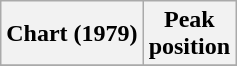<table class="wikitable">
<tr>
<th scope="col">Chart (1979)</th>
<th scope="col">Peak<br>position</th>
</tr>
<tr>
</tr>
</table>
